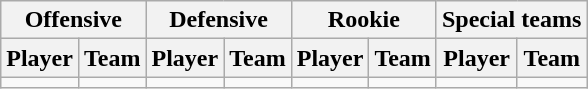<table class="wikitable" border="1">
<tr>
<th colspan="2">Offensive</th>
<th colspan="2">Defensive</th>
<th colspan="2">Rookie</th>
<th colspan="2">Special teams</th>
</tr>
<tr>
<th>Player</th>
<th>Team</th>
<th>Player</th>
<th>Team</th>
<th>Player</th>
<th>Team</th>
<th>Player</th>
<th>Team</th>
</tr>
<tr>
<td></td>
<td></td>
<td></td>
<td></td>
<td></td>
<td></td>
<td></td>
<td></td>
</tr>
</table>
